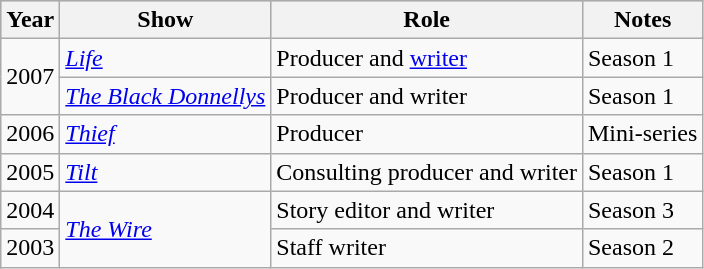<table class="wikitable">
<tr style="background:#ccc; text-align:center;">
<th>Year</th>
<th>Show</th>
<th>Role</th>
<th>Notes</th>
</tr>
<tr>
<td rowspan=2>2007</td>
<td><em><a href='#'>Life</a></em></td>
<td>Producer and <a href='#'>writer</a></td>
<td>Season 1</td>
</tr>
<tr>
<td><em><a href='#'>The Black Donnellys</a></em></td>
<td>Producer and writer</td>
<td>Season 1</td>
</tr>
<tr>
<td>2006</td>
<td><em><a href='#'>Thief</a></em></td>
<td>Producer</td>
<td>Mini-series</td>
</tr>
<tr>
<td>2005</td>
<td><em><a href='#'>Tilt</a></em></td>
<td>Consulting producer and writer</td>
<td>Season 1</td>
</tr>
<tr>
<td>2004</td>
<td rowspan=2><em><a href='#'>The Wire</a></em></td>
<td>Story editor and writer</td>
<td>Season 3</td>
</tr>
<tr>
<td>2003</td>
<td>Staff writer</td>
<td>Season 2</td>
</tr>
</table>
